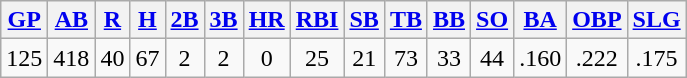<table class="wikitable">
<tr>
<th><a href='#'>GP</a></th>
<th><a href='#'>AB</a></th>
<th><a href='#'>R</a></th>
<th><a href='#'>H</a></th>
<th><a href='#'>2B</a></th>
<th><a href='#'>3B</a></th>
<th><a href='#'>HR</a></th>
<th><a href='#'>RBI</a></th>
<th><a href='#'>SB</a></th>
<th><a href='#'>TB</a></th>
<th><a href='#'>BB</a></th>
<th><a href='#'>SO</a></th>
<th><a href='#'>BA</a></th>
<th><a href='#'>OBP</a></th>
<th><a href='#'>SLG</a></th>
</tr>
<tr align=center>
<td>125</td>
<td>418</td>
<td>40</td>
<td>67</td>
<td>2</td>
<td>2</td>
<td>0</td>
<td>25</td>
<td>21</td>
<td>73</td>
<td>33</td>
<td>44</td>
<td>.160</td>
<td>.222</td>
<td>.175</td>
</tr>
</table>
